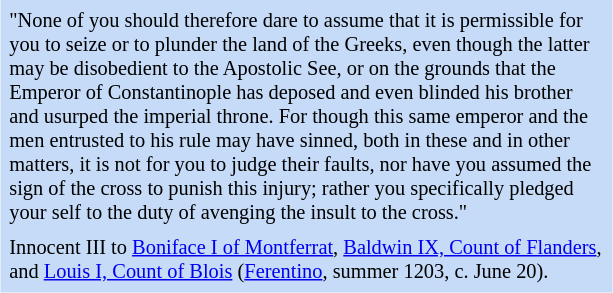<table class="toccolours" style="float: right; margin-left: 1em; margin-right: 2em; font-size: 85%; background:#c6dbf7; color:black; width:30em; max-width: 40%;" cellspacing="5">
<tr>
<td style="text-align: left;">"None of you should therefore dare to assume that it is permissible for you to seize or to plunder the land of the Greeks, even though the latter may be disobedient to the Apostolic See, or on the grounds that the Emperor of Constantinople has deposed and even blinded his brother and usurped the imperial throne. For though this same emperor and the men entrusted to his rule may have sinned, both in these and in other matters, it is not for you to judge their faults, nor have you assumed the sign of the cross to punish this injury; rather you specifically pledged your self to the duty of avenging the insult to the cross."</td>
</tr>
<tr>
<td style="text-align: left;">Innocent III to <a href='#'>Boniface I of Montferrat</a>, <a href='#'>Baldwin IX, Count of Flanders</a>, and <a href='#'>Louis I, Count of Blois</a> (<a href='#'>Ferentino</a>, summer 1203, c. June 20).</td>
</tr>
</table>
